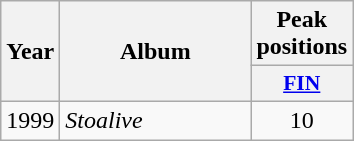<table class="wikitable">
<tr>
<th align="center" rowspan="2" width="10">Year</th>
<th align="center" rowspan="2" width="120">Album</th>
<th align="center" colspan="1" width="20">Peak positions</th>
</tr>
<tr>
<th scope="col" style="width:3em;font-size:90%;"><a href='#'>FIN</a><br></th>
</tr>
<tr>
<td style="text-align:center;">1999</td>
<td><em>Stoalive</em></td>
<td style="text-align:center;">10</td>
</tr>
</table>
